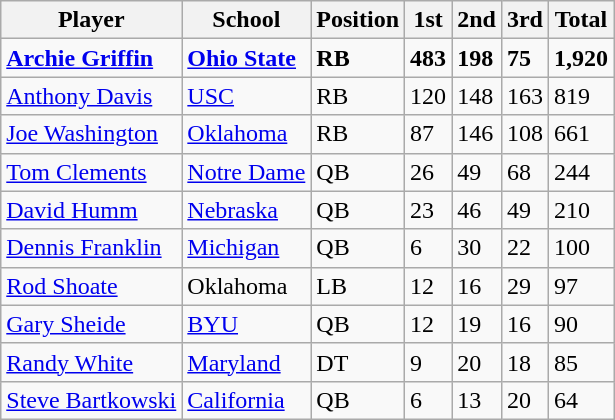<table class="wikitable">
<tr>
<th>Player</th>
<th>School</th>
<th>Position</th>
<th>1st</th>
<th>2nd</th>
<th>3rd</th>
<th>Total</th>
</tr>
<tr>
<td><strong><a href='#'>Archie Griffin</a></strong></td>
<td><strong><a href='#'>Ohio State</a></strong></td>
<td><strong>RB</strong></td>
<td><strong>483</strong></td>
<td><strong>198</strong></td>
<td><strong>75</strong></td>
<td><strong>1,920</strong></td>
</tr>
<tr>
<td><a href='#'>Anthony Davis</a></td>
<td><a href='#'>USC</a></td>
<td>RB</td>
<td>120</td>
<td>148</td>
<td>163</td>
<td>819</td>
</tr>
<tr>
<td><a href='#'>Joe Washington</a></td>
<td><a href='#'>Oklahoma</a></td>
<td>RB</td>
<td>87</td>
<td>146</td>
<td>108</td>
<td>661</td>
</tr>
<tr>
<td><a href='#'>Tom Clements</a></td>
<td><a href='#'>Notre Dame</a></td>
<td>QB</td>
<td>26</td>
<td>49</td>
<td>68</td>
<td>244</td>
</tr>
<tr>
<td><a href='#'>David Humm</a></td>
<td><a href='#'>Nebraska</a></td>
<td>QB</td>
<td>23</td>
<td>46</td>
<td>49</td>
<td>210</td>
</tr>
<tr>
<td><a href='#'>Dennis Franklin</a></td>
<td><a href='#'>Michigan</a></td>
<td>QB</td>
<td>6</td>
<td>30</td>
<td>22</td>
<td>100</td>
</tr>
<tr>
<td><a href='#'>Rod Shoate</a></td>
<td>Oklahoma</td>
<td>LB</td>
<td>12</td>
<td>16</td>
<td>29</td>
<td>97</td>
</tr>
<tr>
<td><a href='#'>Gary Sheide</a></td>
<td><a href='#'>BYU</a></td>
<td>QB</td>
<td>12</td>
<td>19</td>
<td>16</td>
<td>90</td>
</tr>
<tr>
<td><a href='#'>Randy White</a></td>
<td><a href='#'>Maryland</a></td>
<td>DT</td>
<td>9</td>
<td>20</td>
<td>18</td>
<td>85</td>
</tr>
<tr>
<td><a href='#'>Steve Bartkowski</a></td>
<td><a href='#'>California</a></td>
<td>QB</td>
<td>6</td>
<td>13</td>
<td>20</td>
<td>64</td>
</tr>
</table>
